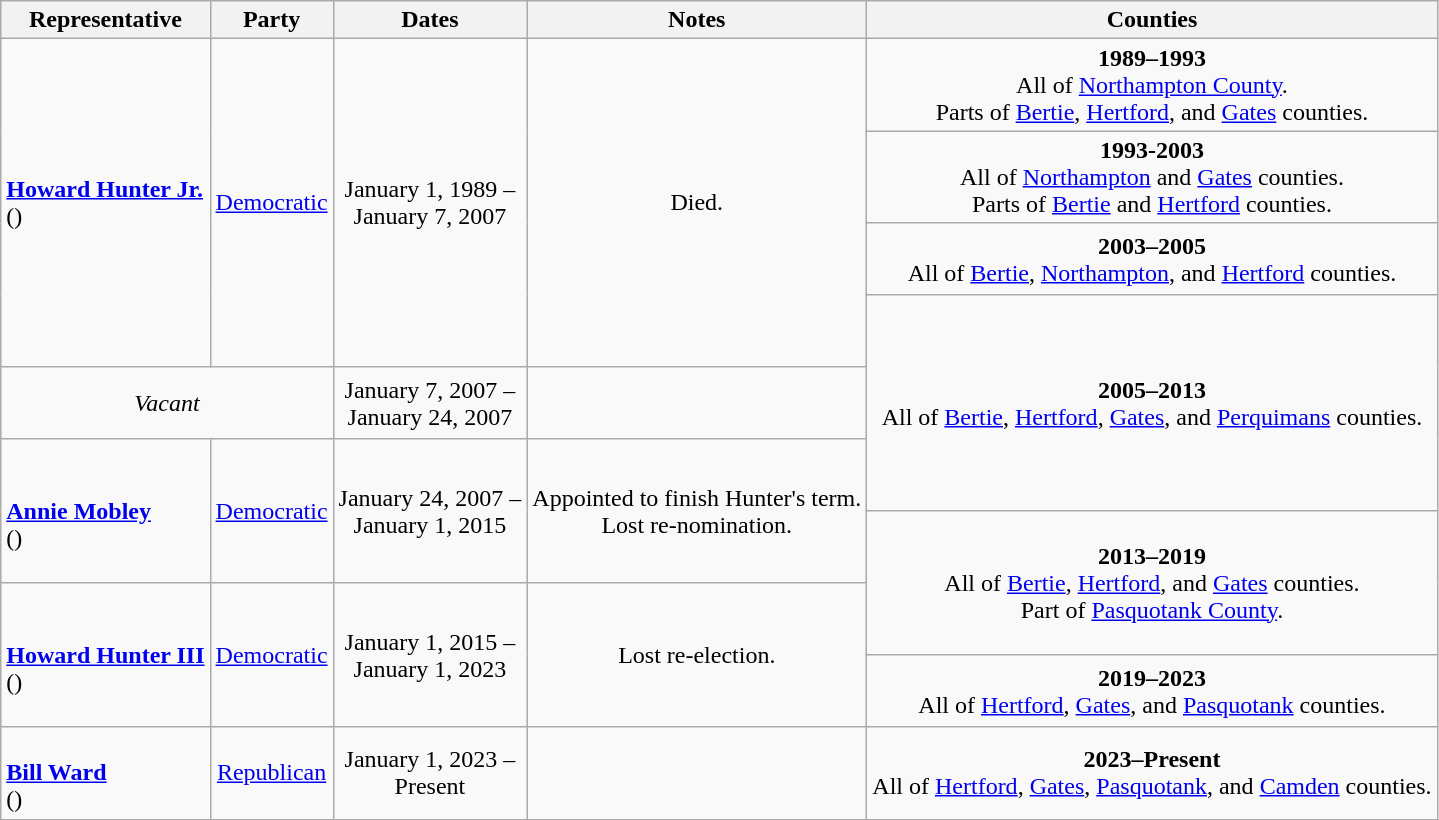<table class=wikitable style="text-align:center">
<tr>
<th>Representative</th>
<th>Party</th>
<th>Dates</th>
<th>Notes</th>
<th>Counties</th>
</tr>
<tr style="height:3em">
<td rowspan=4 align=left><strong><a href='#'>Howard Hunter Jr.</a></strong><br>()</td>
<td rowspan=4 ><a href='#'>Democratic</a></td>
<td rowspan=4 nowrap>January 1, 1989 – <br> January 7, 2007</td>
<td rowspan=4>Died.</td>
<td><strong>1989–1993</strong> <br> All of <a href='#'>Northampton County</a>. <br> Parts of <a href='#'>Bertie</a>, <a href='#'>Hertford</a>, and <a href='#'>Gates</a> counties.</td>
</tr>
<tr style="height:3em">
<td><strong>1993-2003</strong> <br> All of <a href='#'>Northampton</a> and <a href='#'>Gates</a> counties. <br> Parts of <a href='#'>Bertie</a> and <a href='#'>Hertford</a> counties.</td>
</tr>
<tr style="height:3em">
<td><strong>2003–2005</strong><br> All of <a href='#'>Bertie</a>, <a href='#'>Northampton</a>, and <a href='#'>Hertford</a> counties.</td>
</tr>
<tr style="height:3em">
<td rowspan=3><strong>2005–2013</strong><br> All of <a href='#'>Bertie</a>, <a href='#'>Hertford</a>, <a href='#'>Gates</a>, and <a href='#'>Perquimans</a> counties.</td>
</tr>
<tr style="height:3em">
<td colspan=2><em>Vacant</em></td>
<td nowrap>January 7, 2007 – <br> January 24, 2007</td>
<td></td>
</tr>
<tr style="height:3em">
<td rowspan=2 align=left><br><strong><a href='#'>Annie Mobley</a></strong><br>()</td>
<td rowspan=2 ><a href='#'>Democratic</a></td>
<td rowspan=2 nowrap>January 24, 2007 – <br> January 1, 2015</td>
<td rowspan=2>Appointed to finish Hunter's term. <br> Lost re-nomination.</td>
</tr>
<tr style="height:3em">
<td rowspan=2><strong>2013–2019</strong><br> All of <a href='#'>Bertie</a>, <a href='#'>Hertford</a>, and <a href='#'>Gates</a> counties. <br> Part of <a href='#'>Pasquotank County</a>.</td>
</tr>
<tr style="height:3em">
<td rowspan=2 align=left><br><strong><a href='#'>Howard Hunter III</a></strong><br>()</td>
<td rowspan=2 ><a href='#'>Democratic</a></td>
<td rowspan=2 nowrap>January 1, 2015 – <br> January 1, 2023</td>
<td rowspan=2>Lost re-election.</td>
</tr>
<tr style="height:3em">
<td><strong>2019–2023</strong> <br> All of <a href='#'>Hertford</a>, <a href='#'>Gates</a>, and <a href='#'>Pasquotank</a> counties.</td>
</tr>
<tr style="height:3em">
<td align=left><br><strong><a href='#'>Bill Ward</a></strong><br>()</td>
<td><a href='#'>Republican</a></td>
<td nowrap>January 1, 2023 – <br> Present</td>
<td></td>
<td><strong>2023–Present</strong> <br> All of <a href='#'>Hertford</a>, <a href='#'>Gates</a>, <a href='#'>Pasquotank</a>, and <a href='#'>Camden</a> counties.</td>
</tr>
</table>
